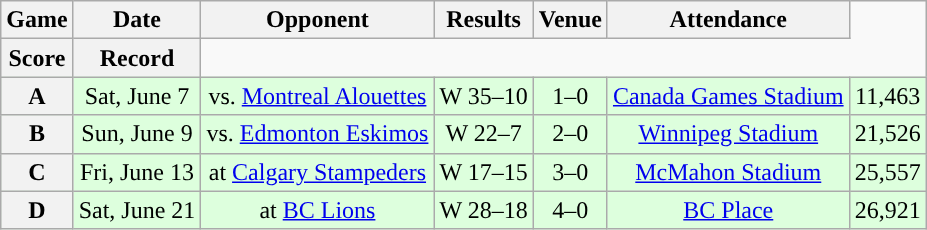<table class="wikitable" style="text-align:center">
<tr>
<th>Game</th>
<th>Date</th>
<th>Opponent</th>
<th>Results</th>
<th>Venue</th>
<th>Attendance</th>
</tr>
<tr>
<th>Score</th>
<th>Record</th>
</tr>
<tr style="background:#ddffdd">
<th>A</th>
<td>Sat, June 7</td>
<td>vs. <a href='#'>Montreal Alouettes</a></td>
<td>W 35–10</td>
<td>1–0</td>
<td><a href='#'>Canada Games Stadium</a></td>
<td>11,463</td>
</tr>
<tr style="background:#ddffdd">
<th>B</th>
<td>Sun, June 9</td>
<td>vs. <a href='#'>Edmonton Eskimos</a></td>
<td>W 22–7</td>
<td>2–0</td>
<td><a href='#'>Winnipeg Stadium</a></td>
<td>21,526</td>
</tr>
<tr style="background:#ddffdd">
<th>C</th>
<td>Fri, June 13</td>
<td>at <a href='#'>Calgary Stampeders</a></td>
<td>W 17–15</td>
<td>3–0</td>
<td><a href='#'>McMahon Stadium</a></td>
<td>25,557</td>
</tr>
<tr style="background:#ddffdd">
<th>D</th>
<td>Sat, June 21</td>
<td>at <a href='#'>BC Lions</a></td>
<td>W 28–18</td>
<td>4–0</td>
<td><a href='#'>BC Place</a></td>
<td>26,921</td>
</tr>
</table>
